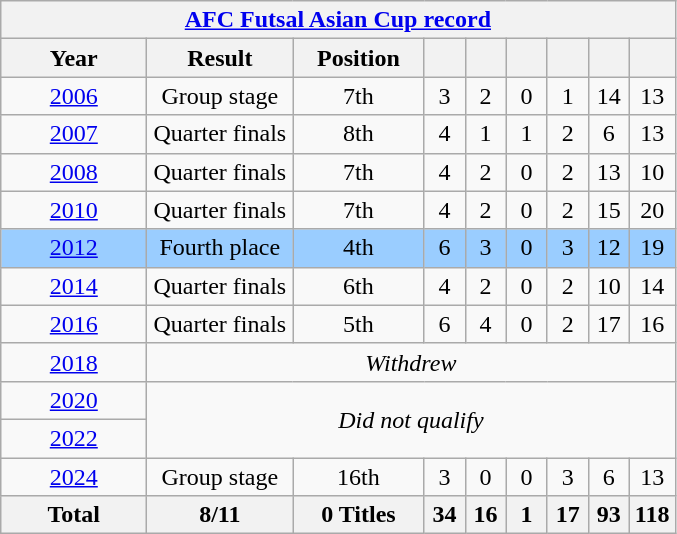<table class="wikitable" style="text-align: center;">
<tr>
<th colspan="9"><a href='#'>AFC Futsal Asian Cup record</a></th>
</tr>
<tr>
<th width="90">Year</th>
<th width="90">Result</th>
<th width="80">Position</th>
<th width="20"></th>
<th width="20"></th>
<th width="20"></th>
<th width="20"></th>
<th width="20"></th>
<th width="20"></th>
</tr>
<tr>
<td> <a href='#'>2006</a></td>
<td>Group stage</td>
<td>7th</td>
<td>3</td>
<td>2</td>
<td>0</td>
<td>1</td>
<td>14</td>
<td>13</td>
</tr>
<tr>
<td> <a href='#'>2007</a></td>
<td>Quarter finals</td>
<td>8th</td>
<td>4</td>
<td>1</td>
<td>1</td>
<td>2</td>
<td>6</td>
<td>13</td>
</tr>
<tr>
<td> <a href='#'>2008</a></td>
<td>Quarter finals</td>
<td>7th</td>
<td>4</td>
<td>2</td>
<td>0</td>
<td>2</td>
<td>13</td>
<td>10</td>
</tr>
<tr>
<td> <a href='#'>2010</a></td>
<td>Quarter finals</td>
<td>7th</td>
<td>4</td>
<td>2</td>
<td>0</td>
<td>2</td>
<td>15</td>
<td>20</td>
</tr>
<tr style="background:#9acdff;">
<td> <a href='#'>2012</a></td>
<td>Fourth place</td>
<td>4th</td>
<td>6</td>
<td>3</td>
<td>0</td>
<td>3</td>
<td>12</td>
<td>19</td>
</tr>
<tr>
<td> <a href='#'>2014</a></td>
<td>Quarter finals</td>
<td>6th</td>
<td>4</td>
<td>2</td>
<td>0</td>
<td>2</td>
<td>10</td>
<td>14</td>
</tr>
<tr>
<td> <a href='#'>2016</a></td>
<td>Quarter finals</td>
<td>5th</td>
<td>6</td>
<td>4</td>
<td>0</td>
<td>2</td>
<td>17</td>
<td>16</td>
</tr>
<tr>
<td> <a href='#'>2018</a></td>
<td colspan=8><em>Withdrew</em></td>
</tr>
<tr>
<td> <a href='#'>2020</a></td>
<td rowspan=2 colspan=8><em>Did not qualify</em></td>
</tr>
<tr>
<td> <a href='#'>2022</a></td>
</tr>
<tr>
<td> <a href='#'>2024</a></td>
<td>Group stage</td>
<td>16th</td>
<td>3</td>
<td>0</td>
<td>0</td>
<td>3</td>
<td>6</td>
<td>13</td>
</tr>
<tr>
<th>Total</th>
<th>8/11</th>
<th>0 Titles</th>
<th>34</th>
<th>16</th>
<th>1</th>
<th>17</th>
<th>93</th>
<th>118</th>
</tr>
</table>
